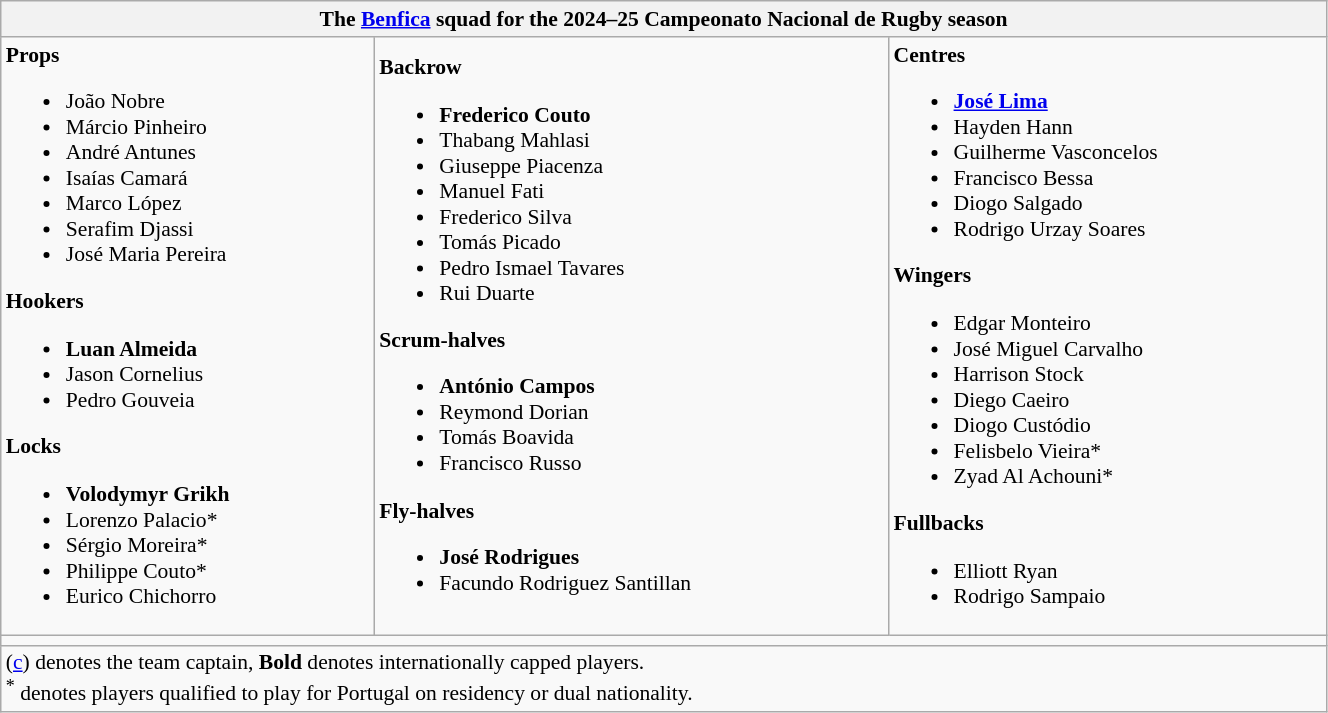<table class="wikitable" style="text-align:left; font-size:90%; width:70%">
<tr>
<th colspan="3">The <strong><a href='#'>Benfica</a></strong> squad for the 2024–25 Campeonato Nacional de Rugby season</th>
</tr>
<tr>
<td><strong>Props</strong><br><ul><li> João Nobre</li><li> Márcio Pinheiro</li><li> André Antunes</li><li> Isaías Camará</li><li> Marco López</li><li> Serafim Djassi</li><li> José Maria Pereira</li></ul><strong>Hookers</strong><ul><li> <strong>Luan Almeida</strong></li><li> Jason Cornelius</li><li> Pedro Gouveia</li></ul><strong>Locks</strong><ul><li> <strong>Volodymyr Grikh</strong></li><li> Lorenzo Palacio*</li><li> Sérgio Moreira*</li><li> Philippe Couto*</li><li> Eurico Chichorro</li></ul></td>
<td><strong>Backrow</strong><br><ul><li> <strong>Frederico Couto</strong></li><li> Thabang Mahlasi</li><li> Giuseppe Piacenza</li><li> Manuel Fati</li><li> Frederico Silva</li><li> Tomás Picado</li><li> Pedro Ismael Tavares</li><li> Rui Duarte</li></ul><strong>Scrum-halves</strong><ul><li> <strong>António Campos</strong></li><li> Reymond Dorian</li><li> Tomás Boavida</li><li> Francisco Russo</li></ul><strong>Fly-halves</strong><ul><li> <strong>José Rodrigues</strong></li><li> Facundo Rodriguez Santillan</li></ul></td>
<td><strong>Centres</strong><br><ul><li> <strong><a href='#'>José Lima</a></strong></li><li> Hayden Hann</li><li> Guilherme Vasconcelos</li><li> Francisco Bessa</li><li> Diogo Salgado</li><li> Rodrigo Urzay Soares</li></ul><strong>Wingers</strong><ul><li> Edgar Monteiro</li><li> José Miguel Carvalho</li><li> Harrison Stock</li><li> Diego Caeiro</li><li> Diogo Custódio</li><li> Felisbelo Vieira*</li><li> Zyad Al Achouni*</li></ul><strong>Fullbacks</strong><ul><li> Elliott Ryan</li><li> Rodrigo Sampaio</li></ul></td>
</tr>
<tr>
<td colspan="3"></td>
</tr>
<tr>
<td colspan="3">(<a href='#'>c</a>) denotes the team captain, <strong>Bold</strong> denotes internationally capped players.<br><sup>*</sup> denotes players qualified to play for Portugal on residency or dual nationality.
</td>
</tr>
</table>
